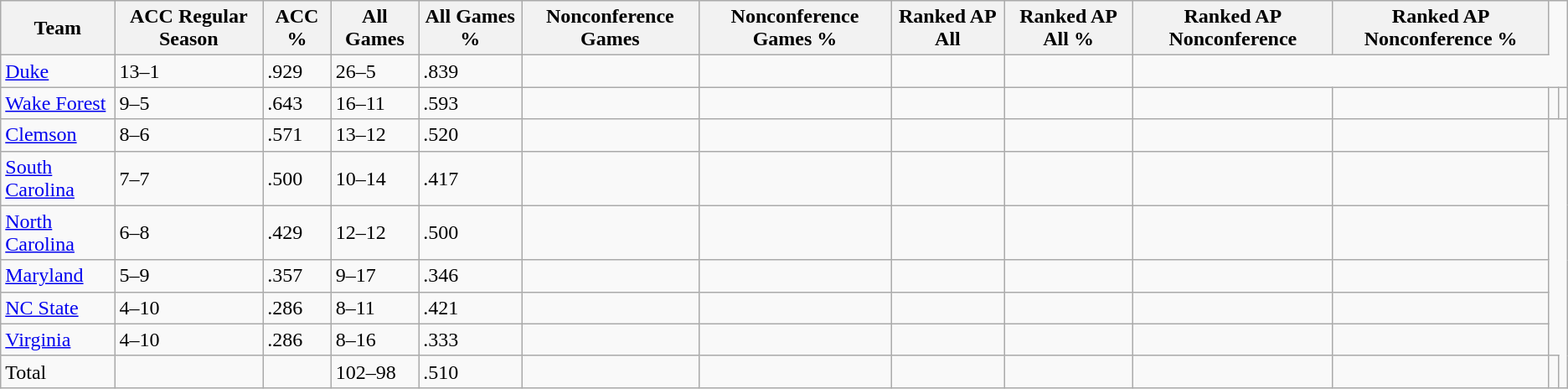<table class="wikitable">
<tr>
<th>Team</th>
<th>ACC Regular Season</th>
<th>ACC %</th>
<th>All Games</th>
<th>All Games %</th>
<th>Nonconference Games</th>
<th>Nonconference Games %</th>
<th>Ranked AP All</th>
<th>Ranked AP All %</th>
<th>Ranked AP Nonconference</th>
<th>Ranked AP Nonconference %</th>
</tr>
<tr>
<td><a href='#'>Duke</a></td>
<td>13–1</td>
<td>.929</td>
<td>26–5</td>
<td>.839</td>
<td></td>
<td></td>
<td></td>
<td></td>
</tr>
<tr>
<td><a href='#'>Wake Forest</a></td>
<td>9–5</td>
<td>.643</td>
<td>16–11</td>
<td>.593</td>
<td></td>
<td></td>
<td></td>
<td></td>
<td></td>
<td></td>
<td></td>
<td></td>
</tr>
<tr>
<td><a href='#'>Clemson</a></td>
<td>8–6</td>
<td>.571</td>
<td>13–12</td>
<td>.520</td>
<td></td>
<td></td>
<td></td>
<td></td>
<td></td>
<td></td>
</tr>
<tr>
<td><a href='#'>South Carolina</a></td>
<td>7–7</td>
<td>.500</td>
<td>10–14</td>
<td>.417</td>
<td></td>
<td></td>
<td></td>
<td></td>
<td></td>
<td></td>
</tr>
<tr>
<td><a href='#'>North Carolina</a></td>
<td>6–8</td>
<td>.429</td>
<td>12–12</td>
<td>.500</td>
<td></td>
<td></td>
<td></td>
<td></td>
<td></td>
<td></td>
</tr>
<tr>
<td><a href='#'>Maryland</a></td>
<td>5–9</td>
<td>.357</td>
<td>9–17</td>
<td>.346</td>
<td></td>
<td></td>
<td></td>
<td></td>
<td></td>
<td></td>
</tr>
<tr>
<td><a href='#'>NC State</a></td>
<td>4–10</td>
<td>.286</td>
<td>8–11</td>
<td>.421</td>
<td></td>
<td></td>
<td></td>
<td></td>
<td></td>
<td></td>
</tr>
<tr>
<td><a href='#'>Virginia</a></td>
<td>4–10</td>
<td>.286</td>
<td>8–16</td>
<td>.333</td>
<td></td>
<td></td>
<td></td>
<td></td>
<td></td>
<td></td>
</tr>
<tr>
<td>Total</td>
<td></td>
<td></td>
<td>102–98</td>
<td>.510</td>
<td></td>
<td></td>
<td></td>
<td></td>
<td></td>
<td></td>
<td></td>
</tr>
</table>
